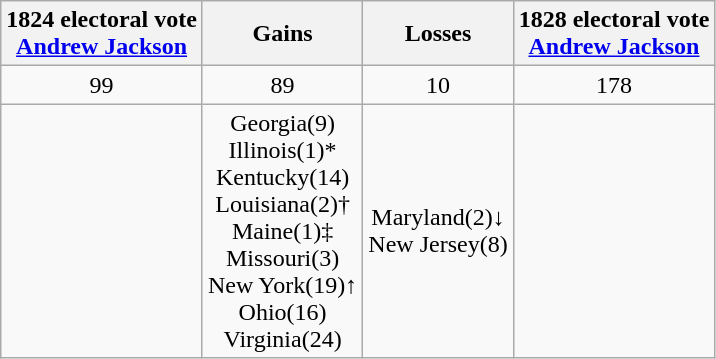<table class="wikitable" style="text-align:center">
<tr>
<th>1824 electoral vote<br><a href='#'>Andrew Jackson</a></th>
<th>Gains</th>
<th>Losses</th>
<th>1828 electoral vote<br><a href='#'>Andrew Jackson</a></th>
</tr>
<tr>
<td>99</td>
<td> 89</td>
<td> 10</td>
<td>178</td>
</tr>
<tr>
<td></td>
<td>Georgia(9)<br>Illinois(1)*<br>Kentucky(14)<br>Louisiana(2)†<br>Maine(1)‡<br>Missouri(3)<br>New York(19)↑<br>Ohio(16)<br>Virginia(24)</td>
<td>Maryland(2)↓<br>New Jersey(8)</td>
<td></td>
</tr>
</table>
